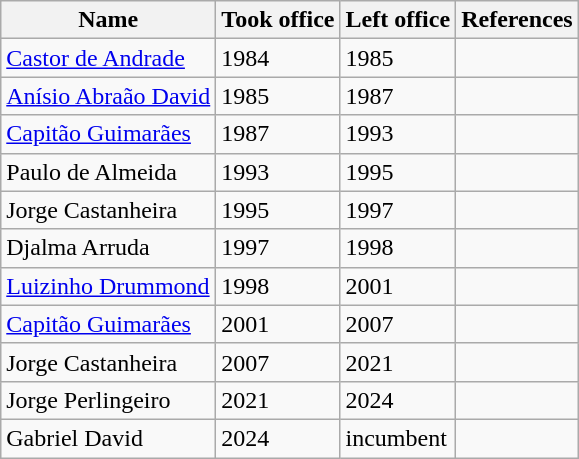<table class="wikitable" style="text-align:left">
<tr>
<th>Name</th>
<th>Took office</th>
<th>Left office</th>
<th>References</th>
</tr>
<tr>
<td><a href='#'>Castor de Andrade</a></td>
<td>1984</td>
<td>1985</td>
<td></td>
</tr>
<tr>
<td><a href='#'>Anísio Abraão David</a></td>
<td>1985</td>
<td>1987</td>
<td></td>
</tr>
<tr>
<td><a href='#'>Capitão Guimarães</a></td>
<td>1987</td>
<td>1993</td>
<td></td>
</tr>
<tr>
<td>Paulo de Almeida</td>
<td>1993</td>
<td>1995</td>
<td></td>
</tr>
<tr>
<td>Jorge Castanheira</td>
<td>1995</td>
<td>1997</td>
<td></td>
</tr>
<tr>
<td>Djalma Arruda</td>
<td>1997</td>
<td>1998</td>
<td></td>
</tr>
<tr>
<td><a href='#'>Luizinho Drummond</a></td>
<td>1998</td>
<td>2001</td>
<td></td>
</tr>
<tr>
<td><a href='#'>Capitão Guimarães</a></td>
<td>2001</td>
<td>2007</td>
<td></td>
</tr>
<tr>
<td>Jorge Castanheira</td>
<td>2007</td>
<td>2021</td>
<td></td>
</tr>
<tr>
<td>Jorge Perlingeiro</td>
<td>2021</td>
<td>2024</td>
<td></td>
</tr>
<tr>
<td>Gabriel David</td>
<td>2024</td>
<td>incumbent</td>
</tr>
</table>
